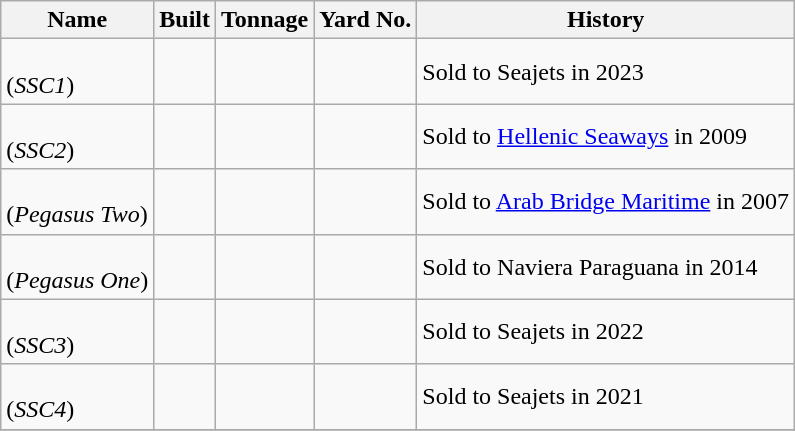<table class="wikitable">
<tr>
<th>Name</th>
<th>Built</th>
<th>Tonnage</th>
<th>Yard No.</th>
<th>History</th>
</tr>
<tr>
<td><br>(<em>SSC1</em>)</td>
<td></td>
<td></td>
<td></td>
<td>Sold to Seajets in 2023 </td>
</tr>
<tr>
<td><br>(<em>SSC2</em>)</td>
<td></td>
<td></td>
<td></td>
<td>Sold to <a href='#'>Hellenic Seaways</a> in 2009 </td>
</tr>
<tr>
<td><br>(<em>Pegasus Two</em>) </td>
<td></td>
<td></td>
<td></td>
<td>Sold to <a href='#'>Arab Bridge Maritime</a> in 2007</td>
</tr>
<tr>
<td><br>(<em>Pegasus One</em>) </td>
<td></td>
<td></td>
<td></td>
<td>Sold to Naviera Paraguana in 2014</td>
</tr>
<tr>
<td><br>(<em>SSC3</em>)</td>
<td></td>
<td></td>
<td></td>
<td>Sold to Seajets in 2022 </td>
</tr>
<tr>
<td><br>(<em>SSC4</em>)</td>
<td></td>
<td></td>
<td></td>
<td>Sold to Seajets in 2021 </td>
</tr>
<tr>
</tr>
</table>
